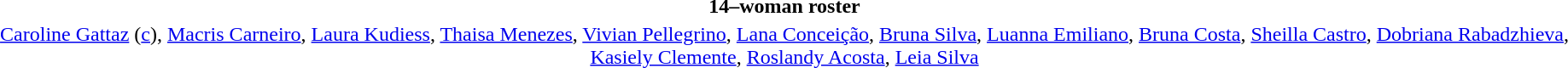<table style="text-align:center;margin-top:2em;margin-left:auto;margin-right:auto">
<tr>
<td><strong>14–woman roster</strong></td>
</tr>
<tr>
<td><a href='#'>Caroline Gattaz</a> (<a href='#'>c</a>), <a href='#'>Macris Carneiro</a>, <a href='#'>Laura Kudiess</a>, <a href='#'>Thaisa Menezes</a>, <a href='#'>Vivian Pellegrino</a>, <a href='#'>Lana Conceição</a>, <a href='#'>Bruna Silva</a>, <a href='#'>Luanna Emiliano</a>, <a href='#'>Bruna Costa</a>, <a href='#'>Sheilla Castro</a>, <a href='#'>Dobriana Rabadzhieva</a>, <a href='#'>Kasiely Clemente</a>, <a href='#'>Roslandy Acosta</a>, <a href='#'>Leia Silva</a></td>
</tr>
<tr>
</tr>
</table>
